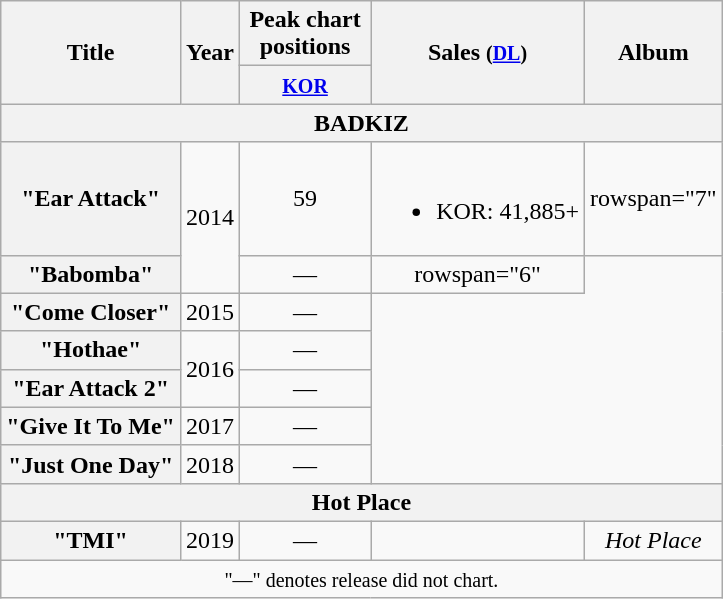<table class="wikitable plainrowheaders" style="text-align:center;">
<tr>
<th rowspan="2" scope="col">Title</th>
<th rowspan="2" scope="col">Year</th>
<th colspan="1" scope="col" style="width:5em;">Peak chart positions</th>
<th rowspan="2" scope="col">Sales <small>(<a href='#'>DL</a>)</small></th>
<th rowspan="2">Album</th>
</tr>
<tr>
<th><small><a href='#'>KOR</a></small><br></th>
</tr>
<tr>
<th colspan="5">BADKIZ</th>
</tr>
<tr>
<th scope="row">"Ear Attack" </th>
<td rowspan="2">2014</td>
<td>59</td>
<td><br><ul><li>KOR: 41,885+</li></ul></td>
<td>rowspan="7" </td>
</tr>
<tr>
<th scope="row">"Babomba" </th>
<td>—</td>
<td>rowspan="6" </td>
</tr>
<tr>
<th scope="row">"Come Closer" </th>
<td>2015</td>
<td>—</td>
</tr>
<tr>
<th scope="row">"Hothae" </th>
<td rowspan="2">2016</td>
<td>—</td>
</tr>
<tr>
<th scope="row">"Ear Attack 2" </th>
<td>—</td>
</tr>
<tr>
<th scope="row">"Give It To Me"</th>
<td>2017</td>
<td>—</td>
</tr>
<tr>
<th scope="row">"Just One Day" </th>
<td>2018</td>
<td>—</td>
</tr>
<tr>
<th colspan="5">Hot Place</th>
</tr>
<tr>
<th scope="row">"TMI"</th>
<td>2019</td>
<td>—</td>
<td></td>
<td><em>Hot Place</em></td>
</tr>
<tr>
<td colspan="6" style="text-align:center;"><small>"—" denotes release did not chart.</small></td>
</tr>
</table>
